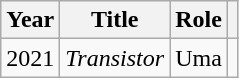<table class="wikitable sortable">
<tr>
<th>Year</th>
<th>Title</th>
<th>Role</th>
<th></th>
</tr>
<tr>
<td>2021</td>
<td><em>Transistor</em></td>
<td>Uma</td>
<td></td>
</tr>
</table>
